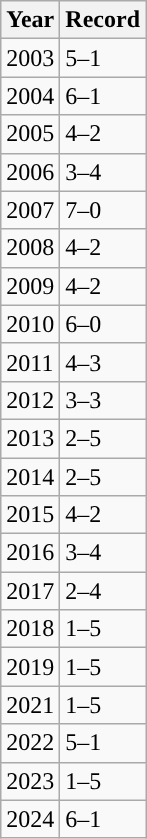<table class="wikitable">
<tr>
<th>Year</th>
<th>Record</th>
</tr>
<tr>
<td>2003</td>
<td>5–1</td>
</tr>
<tr>
<td>2004</td>
<td>6–1</td>
</tr>
<tr>
<td>2005</td>
<td>4–2</td>
</tr>
<tr>
<td>2006</td>
<td>3–4</td>
</tr>
<tr>
<td>2007</td>
<td>7–0</td>
</tr>
<tr>
<td>2008</td>
<td>4–2</td>
</tr>
<tr>
<td>2009</td>
<td>4–2</td>
</tr>
<tr>
<td>2010</td>
<td>6–0</td>
</tr>
<tr>
<td>2011</td>
<td>4–3</td>
</tr>
<tr>
<td>2012</td>
<td>3–3</td>
</tr>
<tr>
<td>2013</td>
<td>2–5</td>
</tr>
<tr>
<td>2014</td>
<td>2–5</td>
</tr>
<tr>
<td>2015</td>
<td>4–2</td>
</tr>
<tr>
<td>2016</td>
<td>3–4</td>
</tr>
<tr>
<td>2017</td>
<td>2–4</td>
</tr>
<tr>
<td>2018</td>
<td>1–5</td>
</tr>
<tr>
<td>2019</td>
<td>1–5</td>
</tr>
<tr>
<td>2021</td>
<td>1–5</td>
</tr>
<tr>
<td>2022</td>
<td>5–1</td>
</tr>
<tr>
<td>2023</td>
<td>1–5</td>
</tr>
<tr>
<td>2024</td>
<td>6–1</td>
</tr>
</table>
